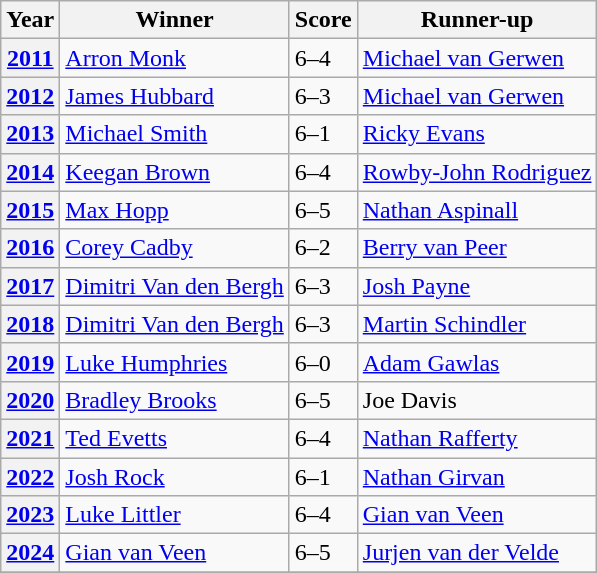<table class="wikitable sortable">
<tr>
<th>Year</th>
<th>Winner</th>
<th>Score</th>
<th>Runner-up</th>
</tr>
<tr>
<th scope="row"><a href='#'>2011</a></th>
<td> <a href='#'>Arron Monk</a></td>
<td>6–4</td>
<td> <a href='#'>Michael van Gerwen</a></td>
</tr>
<tr>
<th scope="row"><a href='#'>2012</a></th>
<td> <a href='#'>James Hubbard</a></td>
<td>6–3</td>
<td> <a href='#'>Michael van Gerwen</a></td>
</tr>
<tr>
<th scope="row"><a href='#'>2013</a></th>
<td> <a href='#'>Michael Smith</a></td>
<td>6–1</td>
<td> <a href='#'>Ricky Evans</a></td>
</tr>
<tr>
<th scope="row"><a href='#'>2014</a></th>
<td> <a href='#'>Keegan Brown</a></td>
<td>6–4</td>
<td> <a href='#'>Rowby-John Rodriguez</a></td>
</tr>
<tr>
<th scope="row"><a href='#'>2015</a></th>
<td> <a href='#'>Max Hopp</a></td>
<td>6–5</td>
<td> <a href='#'>Nathan Aspinall</a></td>
</tr>
<tr>
<th scope="row"><a href='#'>2016</a></th>
<td> <a href='#'>Corey Cadby</a></td>
<td>6–2</td>
<td> <a href='#'>Berry van Peer</a></td>
</tr>
<tr>
<th scope="row"><a href='#'>2017</a></th>
<td> <a href='#'>Dimitri Van den Bergh</a></td>
<td>6–3</td>
<td> <a href='#'>Josh Payne</a></td>
</tr>
<tr>
<th scope="row"><a href='#'>2018</a></th>
<td> <a href='#'>Dimitri Van den Bergh</a></td>
<td>6–3</td>
<td> <a href='#'>Martin Schindler</a></td>
</tr>
<tr>
<th scope="row"><a href='#'>2019</a></th>
<td> <a href='#'>Luke Humphries</a></td>
<td>6–0</td>
<td> <a href='#'>Adam Gawlas</a></td>
</tr>
<tr>
<th scope="row"><a href='#'>2020</a></th>
<td> <a href='#'>Bradley Brooks</a></td>
<td>6–5</td>
<td> Joe Davis</td>
</tr>
<tr>
<th scope="row"><a href='#'>2021</a></th>
<td> <a href='#'>Ted Evetts</a></td>
<td>6–4</td>
<td> <a href='#'>Nathan Rafferty</a></td>
</tr>
<tr>
<th scope="row"><a href='#'>2022</a></th>
<td> <a href='#'>Josh Rock</a></td>
<td>6–1</td>
<td> <a href='#'>Nathan Girvan</a></td>
</tr>
<tr>
<th scope="row"><a href='#'>2023</a></th>
<td> <a href='#'>Luke Littler</a></td>
<td>6–4</td>
<td> <a href='#'>Gian van Veen</a></td>
</tr>
<tr>
<th scope="row"><a href='#'>2024</a></th>
<td> <a href='#'>Gian van Veen</a></td>
<td>6–5</td>
<td> <a href='#'>Jurjen van der Velde</a></td>
</tr>
<tr>
</tr>
</table>
